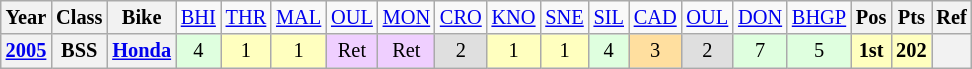<table class="wikitable" style="font-size: 85%; text-align: center">
<tr>
<th valign="middle">Year</th>
<th valign="middle">Class</th>
<th valign="middle">Bike</th>
<td><a href='#'>BHI</a><br></td>
<td><a href='#'>THR</a><br></td>
<td><a href='#'>MAL</a><br></td>
<td><a href='#'>OUL</a><br></td>
<td><a href='#'>MON</a><br></td>
<td><a href='#'>CRO</a><br></td>
<td><a href='#'>KNO</a><br></td>
<td><a href='#'>SNE</a><br></td>
<td><a href='#'>SIL</a><br></td>
<td><a href='#'>CAD</a><br></td>
<td><a href='#'>OUL</a><br></td>
<td><a href='#'>DON</a><br></td>
<td><a href='#'>BHGP</a><br></td>
<th valign="middle">Pos</th>
<th valign="middle">Pts</th>
<th valign="middle">Ref</th>
</tr>
<tr>
<th><a href='#'>2005</a></th>
<th>BSS</th>
<th><a href='#'>Honda</a></th>
<td style="background:#dfffdf;">4</td>
<td style="background:#ffffbf;">1</td>
<td style="background:#ffffbf;">1</td>
<td style="background:#efcfff;">Ret</td>
<td style="background:#efcfff;">Ret</td>
<td style="background:#dfdfdf;">2</td>
<td style="background:#ffffbf;">1</td>
<td style="background:#ffffbf;">1</td>
<td style="background:#dfffdf;">4</td>
<td style="background:#ffdf9f;">3</td>
<td style="background:#dfdfdf;">2</td>
<td style="background:#dfffdf;">7</td>
<td style="background:#dfffdf;">5</td>
<th style="background:#ffffbf;">1st</th>
<th style="background:#ffffbf;">202</th>
<th></th>
</tr>
</table>
